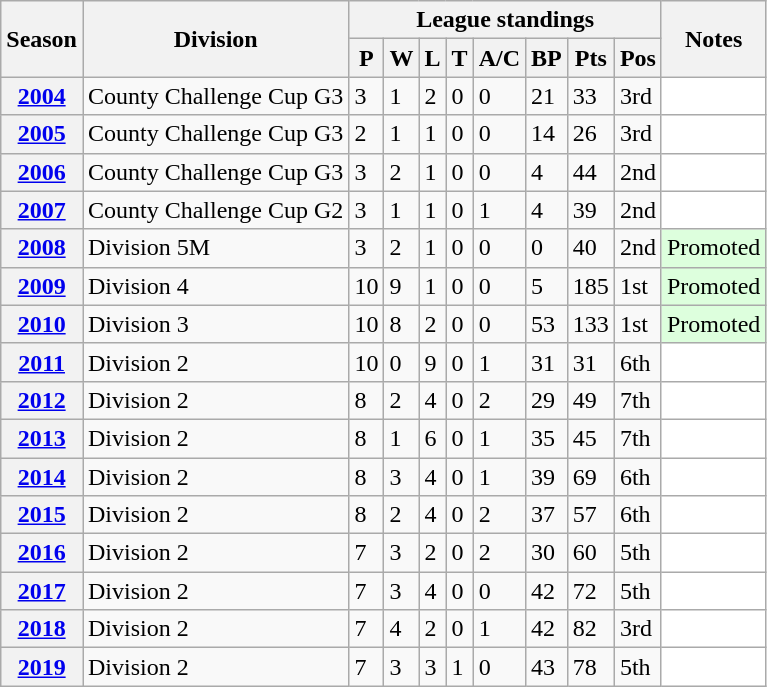<table class="wikitable sortable">
<tr>
<th scope="col" rowspan="2">Season</th>
<th scope="col" rowspan="2">Division</th>
<th scope="col" colspan="8">League standings</th>
<th scope="col" rowspan="2">Notes</th>
</tr>
<tr>
<th scope="col">P</th>
<th scope="col">W</th>
<th scope="col">L</th>
<th scope="col">T</th>
<th scope="col">A/C</th>
<th scope="col">BP</th>
<th scope="col">Pts</th>
<th scope="col">Pos</th>
</tr>
<tr>
<th scope="row"><a href='#'>2004</a></th>
<td>County Challenge Cup G3</td>
<td>3</td>
<td>1</td>
<td>2</td>
<td>0</td>
<td>0</td>
<td>21</td>
<td>33</td>
<td>3rd</td>
<td style="background: white;"></td>
</tr>
<tr>
<th scope="row"><a href='#'>2005</a></th>
<td>County Challenge Cup G3</td>
<td>2</td>
<td>1</td>
<td>1</td>
<td>0</td>
<td>0</td>
<td>14</td>
<td>26</td>
<td>3rd</td>
<td style="background: white;"></td>
</tr>
<tr>
<th scope="row"><a href='#'>2006</a></th>
<td>County Challenge Cup G3</td>
<td>3</td>
<td>2</td>
<td>1</td>
<td>0</td>
<td>0</td>
<td>4</td>
<td>44</td>
<td>2nd</td>
<td style="background: white;"></td>
</tr>
<tr>
<th scope="row"><a href='#'>2007</a></th>
<td>County Challenge Cup G2</td>
<td>3</td>
<td>1</td>
<td>1</td>
<td>0</td>
<td>1</td>
<td>4</td>
<td>39</td>
<td>2nd</td>
<td style="background: white;"></td>
</tr>
<tr>
<th scope="row"><a href='#'>2008</a></th>
<td>Division 5M</td>
<td>3</td>
<td>2</td>
<td>1</td>
<td>0</td>
<td>0</td>
<td>0</td>
<td>40</td>
<td>2nd</td>
<td style="background: #dfd;">Promoted</td>
</tr>
<tr>
<th scope="row"><a href='#'>2009</a></th>
<td>Division 4</td>
<td>10</td>
<td>9</td>
<td>1</td>
<td>0</td>
<td>0</td>
<td>5</td>
<td>185</td>
<td>1st</td>
<td style="background: #dfd;">Promoted</td>
</tr>
<tr>
<th scope="row"><a href='#'>2010</a></th>
<td>Division 3</td>
<td>10</td>
<td>8</td>
<td>2</td>
<td>0</td>
<td>0</td>
<td>53</td>
<td>133</td>
<td>1st</td>
<td style="background: #dfd;">Promoted</td>
</tr>
<tr>
<th scope="row"><a href='#'>2011</a></th>
<td>Division 2</td>
<td>10</td>
<td>0</td>
<td>9</td>
<td>0</td>
<td>1</td>
<td>31</td>
<td>31</td>
<td>6th</td>
<td style="background: white;"></td>
</tr>
<tr>
<th scope="row"><a href='#'>2012</a></th>
<td>Division 2</td>
<td>8</td>
<td>2</td>
<td>4</td>
<td>0</td>
<td>2</td>
<td>29</td>
<td>49</td>
<td>7th</td>
<td style="background: white;"></td>
</tr>
<tr>
<th scope="row"><a href='#'>2013</a></th>
<td>Division 2</td>
<td>8</td>
<td>1</td>
<td>6</td>
<td>0</td>
<td>1</td>
<td>35</td>
<td>45</td>
<td>7th</td>
<td style="background: white;"></td>
</tr>
<tr>
<th scope="row"><a href='#'>2014</a></th>
<td>Division 2</td>
<td>8</td>
<td>3</td>
<td>4</td>
<td>0</td>
<td>1</td>
<td>39</td>
<td>69</td>
<td>6th</td>
<td style="background: white;"></td>
</tr>
<tr>
<th scope="row"><a href='#'>2015</a></th>
<td>Division 2</td>
<td>8</td>
<td>2</td>
<td>4</td>
<td>0</td>
<td>2</td>
<td>37</td>
<td>57</td>
<td>6th</td>
<td style="background: white;"></td>
</tr>
<tr>
<th scope="row"><a href='#'>2016</a></th>
<td>Division 2</td>
<td>7</td>
<td>3</td>
<td>2</td>
<td>0</td>
<td>2</td>
<td>30</td>
<td>60</td>
<td>5th</td>
<td style="background: white;"></td>
</tr>
<tr>
<th scope="row"><a href='#'>2017</a></th>
<td>Division 2</td>
<td>7</td>
<td>3</td>
<td>4</td>
<td>0</td>
<td>0</td>
<td>42</td>
<td>72</td>
<td>5th</td>
<td style="background: white;"></td>
</tr>
<tr>
<th scope="row"><a href='#'>2018</a></th>
<td>Division 2</td>
<td>7</td>
<td>4</td>
<td>2</td>
<td>0</td>
<td>1</td>
<td>42</td>
<td>82</td>
<td>3rd</td>
<td style="background: white;"></td>
</tr>
<tr>
<th scope="row"><a href='#'>2019</a></th>
<td>Division 2</td>
<td>7</td>
<td>3</td>
<td>3</td>
<td>1</td>
<td>0</td>
<td>43</td>
<td>78</td>
<td>5th</td>
<td style="background: white;"></td>
</tr>
</table>
